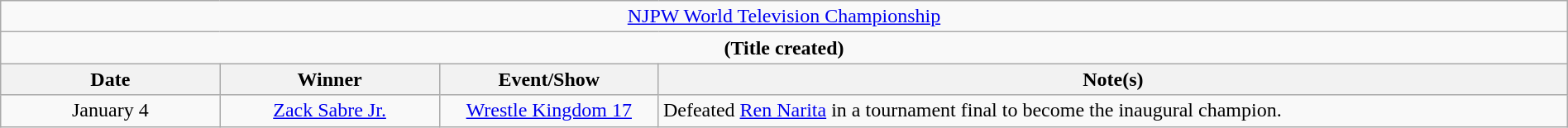<table class="wikitable" style="text-align:center; width:100%;">
<tr>
<td colspan="5" style="text-align: center;"><a href='#'>NJPW World Television Championship</a></td>
</tr>
<tr>
<td colspan="5" style="text-align: center;"><strong>(Title created)</strong></td>
</tr>
<tr>
<th width=14%>Date</th>
<th width=14%>Winner</th>
<th width=14%>Event/Show</th>
<th width=58%>Note(s)</th>
</tr>
<tr>
<td>January 4</td>
<td><a href='#'>Zack Sabre Jr.</a></td>
<td><a href='#'>Wrestle Kingdom 17</a><br></td>
<td align=left>Defeated <a href='#'>Ren Narita</a> in a tournament final to become the inaugural champion.</td>
</tr>
</table>
